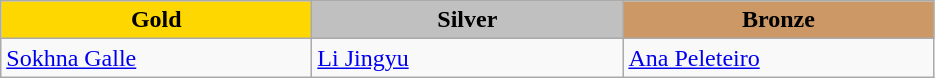<table class="wikitable" style="text-align:left">
<tr align="center">
<td width=200 bgcolor=gold><strong>Gold</strong></td>
<td width=200 bgcolor=silver><strong>Silver</strong></td>
<td width=200 bgcolor=CC9966><strong>Bronze</strong></td>
</tr>
<tr>
<td><a href='#'>Sokhna Galle</a><br></td>
<td><a href='#'>Li Jingyu</a><br></td>
<td><a href='#'>Ana Peleteiro</a><br></td>
</tr>
</table>
